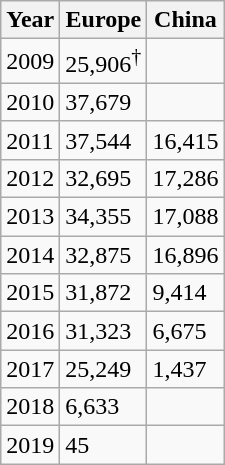<table class="wikitable">
<tr>
<th>Year</th>
<th>Europe</th>
<th>China</th>
</tr>
<tr>
<td>2009</td>
<td>25,906<sup>†</sup></td>
<td></td>
</tr>
<tr>
<td>2010</td>
<td>37,679</td>
<td></td>
</tr>
<tr>
<td>2011</td>
<td>37,544</td>
<td>16,415</td>
</tr>
<tr>
<td>2012</td>
<td>32,695</td>
<td>17,286</td>
</tr>
<tr>
<td>2013</td>
<td>34,355</td>
<td>17,088</td>
</tr>
<tr>
<td>2014</td>
<td>32,875</td>
<td>16,896</td>
</tr>
<tr>
<td>2015</td>
<td>31,872</td>
<td>9,414</td>
</tr>
<tr>
<td>2016</td>
<td>31,323</td>
<td>6,675</td>
</tr>
<tr>
<td>2017</td>
<td>25,249</td>
<td>1,437</td>
</tr>
<tr>
<td>2018</td>
<td>6,633</td>
<td></td>
</tr>
<tr>
<td>2019</td>
<td>45</td>
<td></td>
</tr>
</table>
